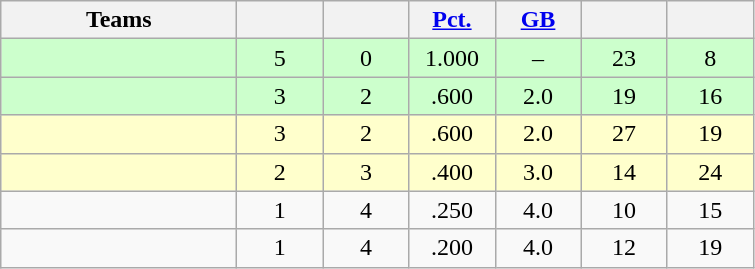<table class="wikitable" style="text-align:center;">
<tr>
<th width=150px>Teams</th>
<th width=50px></th>
<th width=50px></th>
<th width=50px><a href='#'>Pct.</a></th>
<th width=50px><a href='#'>GB</a></th>
<th width=50px></th>
<th width=50px></th>
</tr>
<tr style="background-color:#ccffcc">
<td align=left></td>
<td>5</td>
<td>0</td>
<td>1.000</td>
<td>–</td>
<td>23</td>
<td>8</td>
</tr>
<tr style="background-color:#ccffcc">
<td align=left></td>
<td>3</td>
<td>2</td>
<td>.600</td>
<td>2.0</td>
<td>19</td>
<td>16</td>
</tr>
<tr style="background-color:#ffffcc">
<td align=left></td>
<td>3</td>
<td>2</td>
<td>.600</td>
<td>2.0</td>
<td>27</td>
<td>19</td>
</tr>
<tr style="background-color:#ffffcc">
<td align=left></td>
<td>2</td>
<td>3</td>
<td>.400</td>
<td>3.0</td>
<td>14</td>
<td>24</td>
</tr>
<tr style="background-color:">
<td align=left></td>
<td>1</td>
<td>4</td>
<td>.250</td>
<td>4.0</td>
<td>10</td>
<td>15</td>
</tr>
<tr style="background-color:">
<td align=left></td>
<td>1</td>
<td>4</td>
<td>.200</td>
<td>4.0</td>
<td>12</td>
<td>19</td>
</tr>
</table>
